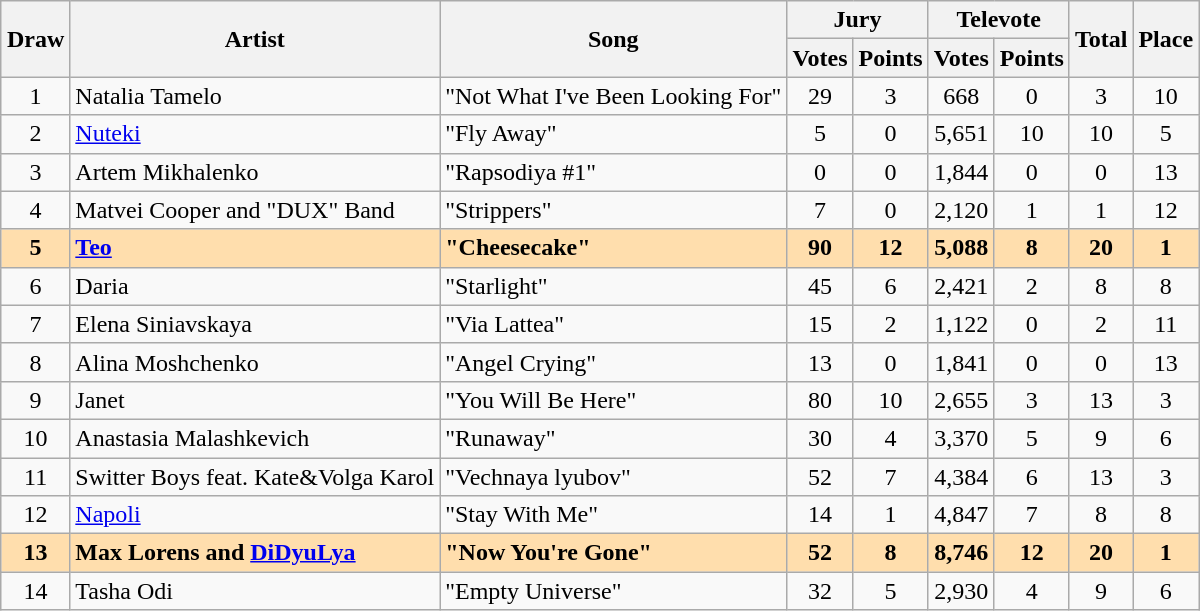<table class="sortable wikitable" style="margin: 1em auto 1em auto; text-align:center;">
<tr>
<th rowspan="2">Draw</th>
<th rowspan="2">Artist</th>
<th rowspan="2">Song</th>
<th colspan="2">Jury</th>
<th colspan="2">Televote</th>
<th rowspan="2">Total</th>
<th rowspan="2">Place</th>
</tr>
<tr>
<th>Votes</th>
<th>Points</th>
<th>Votes</th>
<th>Points</th>
</tr>
<tr>
<td>1</td>
<td align="left">Natalia Tamelo</td>
<td align="left">"Not What I've Been Looking For"</td>
<td>29</td>
<td>3</td>
<td>668</td>
<td>0</td>
<td>3</td>
<td>10</td>
</tr>
<tr>
<td>2</td>
<td align="left"><a href='#'>Nuteki</a></td>
<td align="left">"Fly Away"</td>
<td>5</td>
<td>0</td>
<td>5,651</td>
<td>10</td>
<td>10</td>
<td>5</td>
</tr>
<tr>
<td>3</td>
<td align="left">Artem Mikhalenko</td>
<td align="left">"Rapsodiya #1"</td>
<td>0</td>
<td>0</td>
<td>1,844</td>
<td>0</td>
<td>0</td>
<td>13</td>
</tr>
<tr>
<td>4</td>
<td align="left">Matvei Cooper and "DUX" Band</td>
<td align="left">"Strippers"</td>
<td>7</td>
<td>0</td>
<td>2,120</td>
<td>1</td>
<td>1</td>
<td>12</td>
</tr>
<tr style="font-weight:bold; background:navajowhite;">
<td>5</td>
<td align="left"><a href='#'>Teo</a></td>
<td align="left">"Cheesecake"</td>
<td>90</td>
<td>12</td>
<td>5,088</td>
<td>8</td>
<td>20</td>
<td>1</td>
</tr>
<tr>
<td>6</td>
<td align="left">Daria</td>
<td align="left">"Starlight"</td>
<td>45</td>
<td>6</td>
<td>2,421</td>
<td>2</td>
<td>8</td>
<td>8</td>
</tr>
<tr>
<td>7</td>
<td align="left">Elena Siniavskaya</td>
<td align="left">"Via Lattea"</td>
<td>15</td>
<td>2</td>
<td>1,122</td>
<td>0</td>
<td>2</td>
<td>11</td>
</tr>
<tr>
<td>8</td>
<td align="left">Alina Moshchenko</td>
<td align="left">"Angel Crying"</td>
<td>13</td>
<td>0</td>
<td>1,841</td>
<td>0</td>
<td>0</td>
<td>13</td>
</tr>
<tr>
<td>9</td>
<td align="left">Janet</td>
<td align="left">"You Will Be Here"</td>
<td>80</td>
<td>10</td>
<td>2,655</td>
<td>3</td>
<td>13</td>
<td>3</td>
</tr>
<tr>
<td>10</td>
<td align="left">Anastasia Malashkevich</td>
<td align="left">"Runaway"</td>
<td>30</td>
<td>4</td>
<td>3,370</td>
<td>5</td>
<td>9</td>
<td>6</td>
</tr>
<tr>
<td>11</td>
<td align="left">Switter Boys feat. Kate&Volga Karol</td>
<td align="left">"Vechnaya lyubov"</td>
<td>52</td>
<td>7</td>
<td>4,384</td>
<td>6</td>
<td>13</td>
<td>3</td>
</tr>
<tr>
<td>12</td>
<td align="left"><a href='#'>Napoli</a></td>
<td align="left">"Stay With Me"</td>
<td>14</td>
<td>1</td>
<td>4,847</td>
<td>7</td>
<td>8</td>
<td>8</td>
</tr>
<tr style="font-weight:bold; background:navajowhite;">
<td>13</td>
<td align="left">Max Lorens and <a href='#'>DiDyuLya</a></td>
<td align="left">"Now You're Gone"</td>
<td>52</td>
<td>8</td>
<td>8,746</td>
<td>12</td>
<td>20</td>
<td>1</td>
</tr>
<tr>
<td>14</td>
<td align="left">Tasha Odi</td>
<td align="left">"Empty Universe"</td>
<td>32</td>
<td>5</td>
<td>2,930</td>
<td>4</td>
<td>9</td>
<td>6</td>
</tr>
</table>
